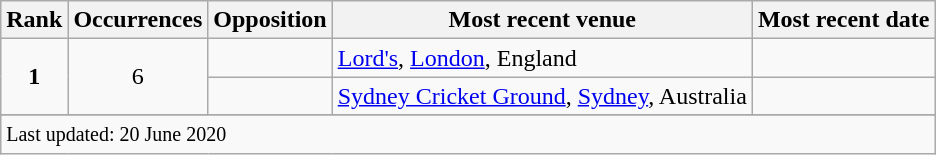<table class="wikitable plainrowheaders sortable">
<tr>
<th scope=col>Rank</th>
<th scope=col>Occurrences</th>
<th scope=col>Opposition</th>
<th scope=col>Most recent venue</th>
<th scope=col>Most recent date</th>
</tr>
<tr>
<td align=center rowspan=2><strong>1</strong></td>
<td align=center rowspan=2>6</td>
<td></td>
<td><a href='#'>Lord's</a>, <a href='#'>London</a>, England</td>
<td></td>
</tr>
<tr>
<td></td>
<td><a href='#'>Sydney Cricket Ground</a>, <a href='#'>Sydney</a>, Australia</td>
<td></td>
</tr>
<tr>
</tr>
<tr class=sortbottom>
<td colspan=5><small>Last updated: 20 June 2020</small></td>
</tr>
</table>
